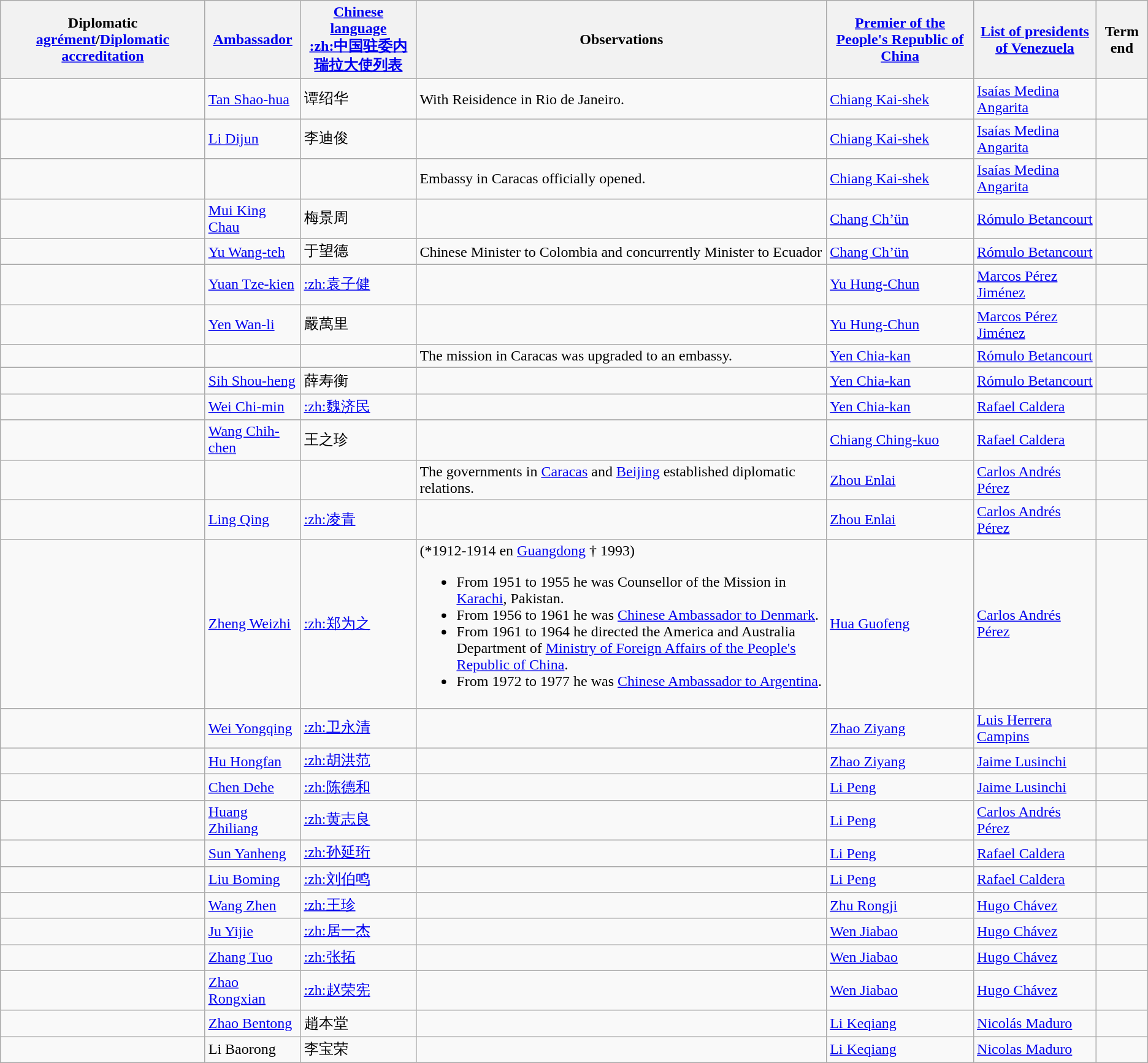<table class="wikitable sortable">
<tr>
<th>Diplomatic <a href='#'>agrément</a>/<a href='#'>Diplomatic accreditation</a></th>
<th><a href='#'>Ambassador</a></th>
<th><a href='#'>Chinese language</a><br><a href='#'>:zh:中国驻委内瑞拉大使列表</a></th>
<th>Observations</th>
<th><a href='#'>Premier of the People's Republic of China</a></th>
<th><a href='#'>List of presidents of Venezuela</a></th>
<th>Term end</th>
</tr>
<tr>
<td></td>
<td><a href='#'>Tan Shao-hua</a></td>
<td>谭绍华</td>
<td>With Reisidence in Rio de Janeiro.</td>
<td><a href='#'>Chiang Kai-shek</a></td>
<td><a href='#'>Isaías Medina Angarita</a></td>
<td></td>
</tr>
<tr>
<td></td>
<td><a href='#'>Li Dijun</a></td>
<td>李迪俊</td>
<td></td>
<td><a href='#'>Chiang Kai-shek</a></td>
<td><a href='#'>Isaías Medina Angarita</a></td>
<td></td>
</tr>
<tr>
<td></td>
<td></td>
<td></td>
<td>Embassy in Caracas officially opened.</td>
<td><a href='#'>Chiang Kai-shek</a></td>
<td><a href='#'>Isaías Medina Angarita</a></td>
<td></td>
</tr>
<tr>
<td></td>
<td><a href='#'>Mui King Chau</a></td>
<td>梅景周</td>
<td></td>
<td><a href='#'>Chang Ch’ün</a></td>
<td><a href='#'>Rómulo Betancourt</a></td>
<td></td>
</tr>
<tr>
<td></td>
<td><a href='#'>Yu Wang-teh</a></td>
<td>于望德</td>
<td>Chinese Minister to Colombia and concurrently Minister to Ecuador</td>
<td><a href='#'>Chang Ch’ün</a></td>
<td><a href='#'>Rómulo Betancourt</a></td>
<td></td>
</tr>
<tr>
<td></td>
<td><a href='#'>Yuan Tze-kien</a></td>
<td><a href='#'>:zh:袁子健</a></td>
<td></td>
<td><a href='#'>Yu Hung-Chun</a></td>
<td><a href='#'>Marcos Pérez Jiménez</a></td>
<td></td>
</tr>
<tr>
<td></td>
<td><a href='#'>Yen Wan-li</a></td>
<td>嚴萬里</td>
<td></td>
<td><a href='#'>Yu Hung-Chun</a></td>
<td><a href='#'>Marcos Pérez Jiménez</a></td>
<td></td>
</tr>
<tr>
<td></td>
<td></td>
<td></td>
<td>The mission in Caracas was upgraded to an embassy.</td>
<td><a href='#'>Yen Chia-kan</a></td>
<td><a href='#'>Rómulo Betancourt</a></td>
<td></td>
</tr>
<tr>
<td></td>
<td><a href='#'>Sih Shou-heng</a></td>
<td>薛寿衡</td>
<td></td>
<td><a href='#'>Yen Chia-kan</a></td>
<td><a href='#'>Rómulo Betancourt</a></td>
<td></td>
</tr>
<tr>
<td></td>
<td><a href='#'>Wei Chi-min</a></td>
<td><a href='#'>:zh:魏济民</a></td>
<td></td>
<td><a href='#'>Yen Chia-kan</a></td>
<td><a href='#'>Rafael Caldera</a></td>
<td></td>
</tr>
<tr>
<td></td>
<td><a href='#'>Wang Chih- chen</a></td>
<td>王之珍</td>
<td></td>
<td><a href='#'>Chiang Ching-kuo</a></td>
<td><a href='#'>Rafael Caldera</a></td>
<td></td>
</tr>
<tr>
<td></td>
<td></td>
<td></td>
<td>The governments in <a href='#'>Caracas</a> and <a href='#'>Beijing</a> established diplomatic relations.</td>
<td><a href='#'>Zhou Enlai</a></td>
<td><a href='#'>Carlos Andrés Pérez</a></td>
<td></td>
</tr>
<tr>
<td></td>
<td><a href='#'>Ling Qing</a></td>
<td><a href='#'>:zh:凌青</a></td>
<td></td>
<td><a href='#'>Zhou Enlai</a></td>
<td><a href='#'>Carlos Andrés Pérez</a></td>
<td></td>
</tr>
<tr>
<td></td>
<td><a href='#'>Zheng Weizhi</a></td>
<td><a href='#'>:zh:郑为之</a></td>
<td>(*1912-1914 en <a href='#'>Guangdong</a>  † 1993)<br><ul><li>From 1951 to 1955 he was Counsellor of the Mission in <a href='#'>Karachi</a>, Pakistan.</li><li>From 1956 to 1961 he was <a href='#'>Chinese Ambassador to Denmark</a>.</li><li>From 1961 to 1964 he directed the America and Australia Department of <a href='#'>Ministry of Foreign Affairs of the People's Republic of China</a>.</li><li>From 1972 to 1977 he was <a href='#'>Chinese Ambassador to Argentina</a>.</li></ul></td>
<td><a href='#'>Hua Guofeng</a></td>
<td><a href='#'>Carlos Andrés Pérez</a></td>
<td></td>
</tr>
<tr>
<td></td>
<td><a href='#'>Wei Yongqing</a></td>
<td><a href='#'>:zh:卫永清</a></td>
<td></td>
<td><a href='#'>Zhao Ziyang</a></td>
<td><a href='#'>Luis Herrera Campins</a></td>
<td></td>
</tr>
<tr>
<td></td>
<td><a href='#'>Hu Hongfan</a></td>
<td><a href='#'>:zh:胡洪范</a></td>
<td></td>
<td><a href='#'>Zhao Ziyang</a></td>
<td><a href='#'>Jaime Lusinchi</a></td>
<td></td>
</tr>
<tr>
<td></td>
<td><a href='#'>Chen Dehe</a></td>
<td><a href='#'>:zh:陈德和</a></td>
<td></td>
<td><a href='#'>Li Peng</a></td>
<td><a href='#'>Jaime Lusinchi</a></td>
<td></td>
</tr>
<tr>
<td></td>
<td><a href='#'>Huang Zhiliang</a></td>
<td><a href='#'>:zh:黄志良</a></td>
<td></td>
<td><a href='#'>Li Peng</a></td>
<td><a href='#'>Carlos Andrés Pérez</a></td>
<td></td>
</tr>
<tr>
<td></td>
<td><a href='#'>Sun Yanheng</a></td>
<td><a href='#'>:zh:孙延珩</a></td>
<td></td>
<td><a href='#'>Li Peng</a></td>
<td><a href='#'>Rafael Caldera</a></td>
<td></td>
</tr>
<tr>
<td></td>
<td><a href='#'>Liu Boming</a></td>
<td><a href='#'>:zh:刘伯鸣</a></td>
<td></td>
<td><a href='#'>Li Peng</a></td>
<td><a href='#'>Rafael Caldera</a></td>
<td></td>
</tr>
<tr>
<td></td>
<td><a href='#'>Wang Zhen</a></td>
<td><a href='#'>:zh:王珍</a></td>
<td></td>
<td><a href='#'>Zhu Rongji</a></td>
<td><a href='#'>Hugo Chávez</a></td>
<td></td>
</tr>
<tr>
<td></td>
<td><a href='#'>Ju Yijie</a></td>
<td><a href='#'>:zh:居一杰</a></td>
<td></td>
<td><a href='#'>Wen Jiabao</a></td>
<td><a href='#'>Hugo Chávez</a></td>
<td></td>
</tr>
<tr>
<td></td>
<td><a href='#'>Zhang Tuo</a></td>
<td><a href='#'>:zh:张拓</a></td>
<td></td>
<td><a href='#'>Wen Jiabao</a></td>
<td><a href='#'>Hugo Chávez</a></td>
<td></td>
</tr>
<tr>
<td></td>
<td><a href='#'>Zhao Rongxian</a></td>
<td><a href='#'>:zh:赵荣宪</a></td>
<td></td>
<td><a href='#'>Wen Jiabao</a></td>
<td><a href='#'>Hugo Chávez</a></td>
<td></td>
</tr>
<tr>
<td></td>
<td><a href='#'>Zhao Bentong</a></td>
<td>趙本堂</td>
<td><br></td>
<td><a href='#'>Li Keqiang</a></td>
<td><a href='#'>Nicolás Maduro</a></td>
<td></td>
</tr>
<tr>
<td></td>
<td>Li Baorong</td>
<td>李宝荣</td>
<td><br></td>
<td><a href='#'>Li Keqiang</a></td>
<td><a href='#'>Nicolas Maduro</a></td>
<td></td>
</tr>
</table>
